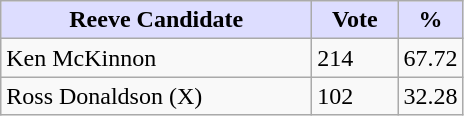<table class="wikitable">
<tr>
<th style="background:#ddf; width:200px;">Reeve Candidate </th>
<th style="background:#ddf; width:50px;">Vote</th>
<th style="background:#ddf; width:30px;">%</th>
</tr>
<tr>
<td>Ken McKinnon</td>
<td>214</td>
<td>67.72</td>
</tr>
<tr>
<td>Ross Donaldson (X)</td>
<td>102</td>
<td>32.28</td>
</tr>
</table>
